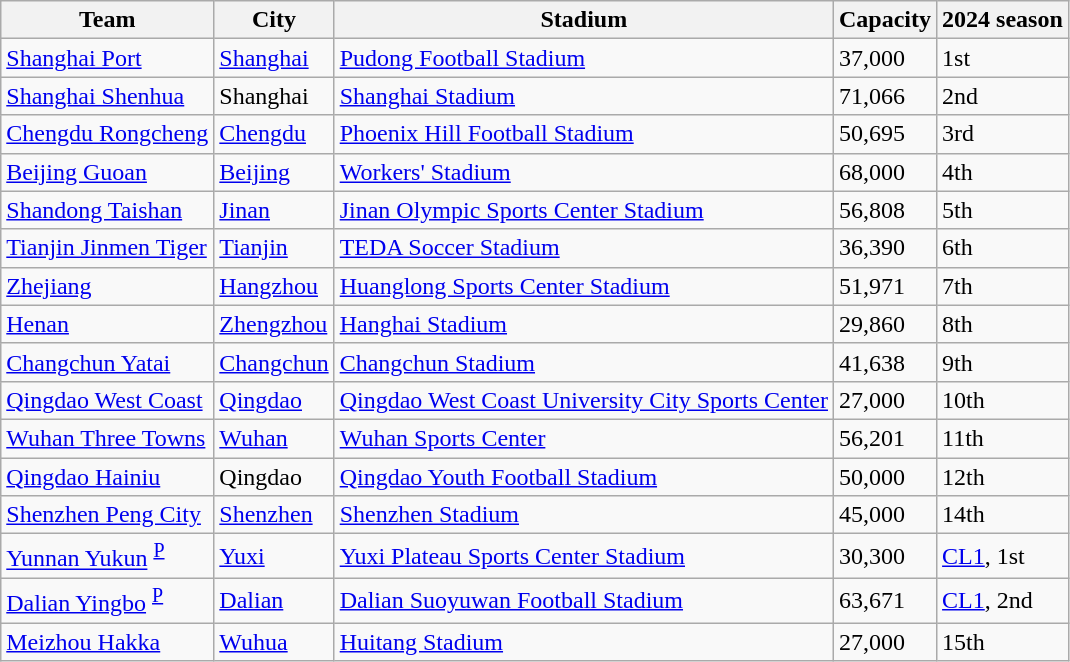<table class="wikitable sortable" style="font-size:100%">
<tr>
<th>Team</th>
<th>City</th>
<th>Stadium</th>
<th>Capacity</th>
<th>2024 season</th>
</tr>
<tr>
<td><a href='#'>Shanghai Port</a></td>
<td><a href='#'>Shanghai</a> </td>
<td><a href='#'>Pudong Football Stadium</a></td>
<td>37,000</td>
<td data-sort-value="1">1st</td>
</tr>
<tr>
<td><a href='#'>Shanghai Shenhua</a></td>
<td>Shanghai </td>
<td><a href='#'>Shanghai Stadium</a></td>
<td>71,066</td>
<td data-sort-value="2">2nd</td>
</tr>
<tr>
<td><a href='#'>Chengdu Rongcheng</a></td>
<td><a href='#'>Chengdu</a></td>
<td><a href='#'>Phoenix Hill Football Stadium</a></td>
<td>50,695</td>
<td data-sort-value="3">3rd</td>
</tr>
<tr>
<td><a href='#'>Beijing Guoan</a></td>
<td><a href='#'>Beijing</a></td>
<td><a href='#'>Workers' Stadium</a></td>
<td>68,000</td>
<td data-sort-value="4">4th</td>
</tr>
<tr>
<td><a href='#'>Shandong Taishan</a></td>
<td><a href='#'>Jinan</a></td>
<td><a href='#'>Jinan Olympic Sports Center Stadium</a></td>
<td>56,808</td>
<td data-sort-value="5">5th</td>
</tr>
<tr>
<td><a href='#'>Tianjin Jinmen Tiger</a></td>
<td><a href='#'>Tianjin</a></td>
<td><a href='#'>TEDA Soccer Stadium</a></td>
<td>36,390</td>
<td data-sort-value="6">6th</td>
</tr>
<tr>
<td><a href='#'>Zhejiang</a></td>
<td><a href='#'>Hangzhou</a></td>
<td><a href='#'>Huanglong Sports Center Stadium</a></td>
<td>51,971</td>
<td data-sort-value="7">7th</td>
</tr>
<tr>
<td><a href='#'>Henan</a></td>
<td><a href='#'>Zhengzhou</a></td>
<td><a href='#'>Hanghai Stadium</a></td>
<td>29,860</td>
<td data-sort-value="8">8th</td>
</tr>
<tr>
<td><a href='#'>Changchun Yatai</a></td>
<td><a href='#'>Changchun</a></td>
<td><a href='#'>Changchun Stadium</a></td>
<td>41,638</td>
<td data-sort-value="9">9th</td>
</tr>
<tr>
<td><a href='#'>Qingdao West Coast</a></td>
<td><a href='#'>Qingdao</a> </td>
<td><a href='#'>Qingdao West Coast University City Sports Center</a></td>
<td>27,000</td>
<td data-sort-value="10">10th</td>
</tr>
<tr>
<td><a href='#'>Wuhan Three Towns</a></td>
<td><a href='#'>Wuhan</a></td>
<td><a href='#'>Wuhan Sports Center</a></td>
<td>56,201</td>
<td data-sort-value="11">11th</td>
</tr>
<tr>
<td><a href='#'>Qingdao Hainiu</a></td>
<td>Qingdao </td>
<td><a href='#'>Qingdao Youth Football Stadium</a></td>
<td>50,000</td>
<td data-sort-value="12">12th</td>
</tr>
<tr>
<td><a href='#'>Shenzhen Peng City</a></td>
<td><a href='#'>Shenzhen</a></td>
<td><a href='#'>Shenzhen Stadium</a></td>
<td>45,000</td>
<td data-sort-value="13">14th</td>
</tr>
<tr>
<td><a href='#'>Yunnan Yukun</a> <sup><a href='#'>P</a></sup></td>
<td><a href='#'>Yuxi</a></td>
<td><a href='#'>Yuxi Plateau Sports Center Stadium</a></td>
<td>30,300</td>
<td data-sort-value="14"><a href='#'>CL1</a>, 1st</td>
</tr>
<tr>
<td><a href='#'>Dalian Yingbo</a> <sup><a href='#'>P</a></sup></td>
<td><a href='#'>Dalian</a></td>
<td><a href='#'>Dalian Suoyuwan Football Stadium</a></td>
<td>63,671</td>
<td data-sort-value="15"><a href='#'>CL1</a>, 2nd</td>
</tr>
<tr>
<td><a href='#'>Meizhou Hakka</a></td>
<td><a href='#'>Wuhua</a></td>
<td><a href='#'>Huitang Stadium</a></td>
<td>27,000</td>
<td data-sort-value="16">15th</td>
</tr>
</table>
